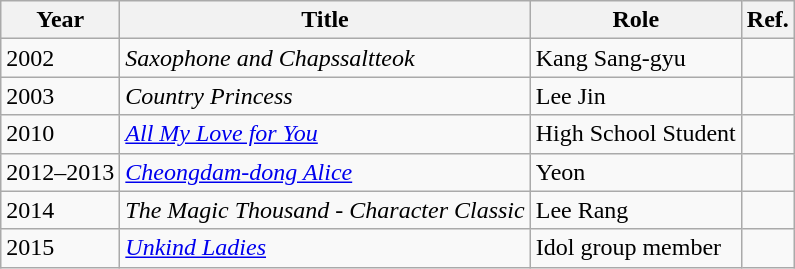<table class="wikitable">
<tr>
<th>Year</th>
<th>Title</th>
<th>Role</th>
<th>Ref.</th>
</tr>
<tr>
<td>2002</td>
<td><em>Saxophone and Chapssaltteok</em></td>
<td>Kang Sang-gyu</td>
<td></td>
</tr>
<tr>
<td>2003</td>
<td><em>Country Princess</em></td>
<td>Lee Jin</td>
<td></td>
</tr>
<tr>
<td>2010</td>
<td><em><a href='#'>All My Love for You</a></em></td>
<td>High School Student</td>
<td></td>
</tr>
<tr>
<td>2012–2013</td>
<td><em><a href='#'>Cheongdam-dong Alice</a></em></td>
<td>Yeon</td>
<td></td>
</tr>
<tr>
<td>2014</td>
<td><em>The Magic Thousand - Character Classic</em></td>
<td>Lee Rang</td>
<td></td>
</tr>
<tr>
<td>2015</td>
<td><em><a href='#'>Unkind Ladies</a></em></td>
<td>Idol group member</td>
<td></td>
</tr>
</table>
